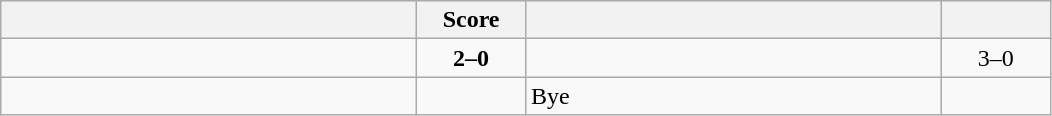<table class="wikitable" style="text-align: center; ">
<tr>
<th align="right" width="270"></th>
<th width="65">Score</th>
<th align="left" width="270"></th>
<th width="65"></th>
</tr>
<tr>
<td align="left"><strong></strong></td>
<td><strong>2–0</strong></td>
<td align="left"></td>
<td>3–0 <strong></strong></td>
</tr>
<tr>
<td align="left"><strong></strong></td>
<td></td>
<td align="left">Bye</td>
<td></td>
</tr>
</table>
